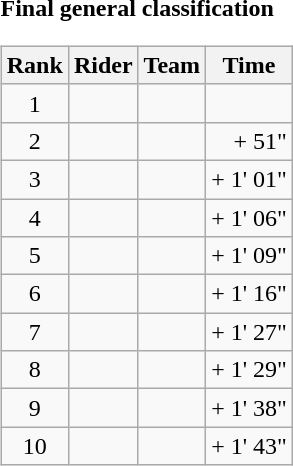<table>
<tr>
<td><strong>Final general classification</strong><br><table class="wikitable">
<tr>
<th scope="col">Rank</th>
<th scope="col">Rider</th>
<th scope="col">Team</th>
<th scope="col">Time</th>
</tr>
<tr>
<td style="text-align:center;">1</td>
<td></td>
<td></td>
<td style="text-align:right;"></td>
</tr>
<tr>
<td style="text-align:center;">2</td>
<td></td>
<td></td>
<td style="text-align:right;">+ 51"</td>
</tr>
<tr>
<td style="text-align:center;">3</td>
<td></td>
<td></td>
<td style="text-align:right;">+ 1' 01"</td>
</tr>
<tr>
<td style="text-align:center;">4</td>
<td></td>
<td></td>
<td style="text-align:right;">+ 1' 06"</td>
</tr>
<tr>
<td style="text-align:center;">5</td>
<td></td>
<td></td>
<td style="text-align:right;">+ 1' 09"</td>
</tr>
<tr>
<td style="text-align:center;">6</td>
<td></td>
<td></td>
<td style="text-align:right;">+ 1' 16"</td>
</tr>
<tr>
<td style="text-align:center;">7</td>
<td></td>
<td></td>
<td style="text-align:right;">+ 1' 27"</td>
</tr>
<tr>
<td style="text-align:center;">8</td>
<td></td>
<td></td>
<td style="text-align:right;">+ 1' 29"</td>
</tr>
<tr>
<td style="text-align:center;">9</td>
<td></td>
<td></td>
<td style="text-align:right;">+ 1' 38"</td>
</tr>
<tr>
<td style="text-align:center;">10</td>
<td></td>
<td></td>
<td style="text-align:right;">+ 1' 43"</td>
</tr>
</table>
</td>
</tr>
</table>
